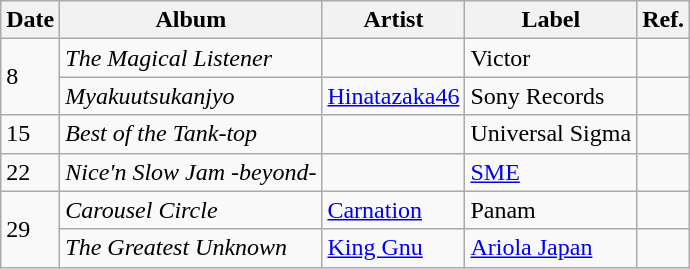<table class="wikitable">
<tr>
<th>Date</th>
<th>Album</th>
<th>Artist</th>
<th>Label</th>
<th>Ref.</th>
</tr>
<tr>
<td rowspan="2">8</td>
<td><em>The Magical Listener</em></td>
<td></td>
<td>Victor</td>
<td></td>
</tr>
<tr>
<td><em>Myakuutsukanjyo</em></td>
<td><a href='#'>Hinatazaka46</a></td>
<td>Sony Records</td>
<td></td>
</tr>
<tr>
<td>15</td>
<td><em>Best of the Tank-top</em></td>
<td></td>
<td>Universal Sigma</td>
<td></td>
</tr>
<tr>
<td>22</td>
<td><em>Nice'n Slow Jam -beyond-</em></td>
<td></td>
<td><a href='#'>SME</a></td>
<td></td>
</tr>
<tr>
<td rowspan="2">29</td>
<td><em>Carousel Circle</em></td>
<td><a href='#'>Carnation</a></td>
<td>Panam</td>
<td></td>
</tr>
<tr>
<td><em>The Greatest Unknown</em></td>
<td><a href='#'>King Gnu</a></td>
<td><a href='#'>Ariola Japan</a></td>
<td></td>
</tr>
</table>
